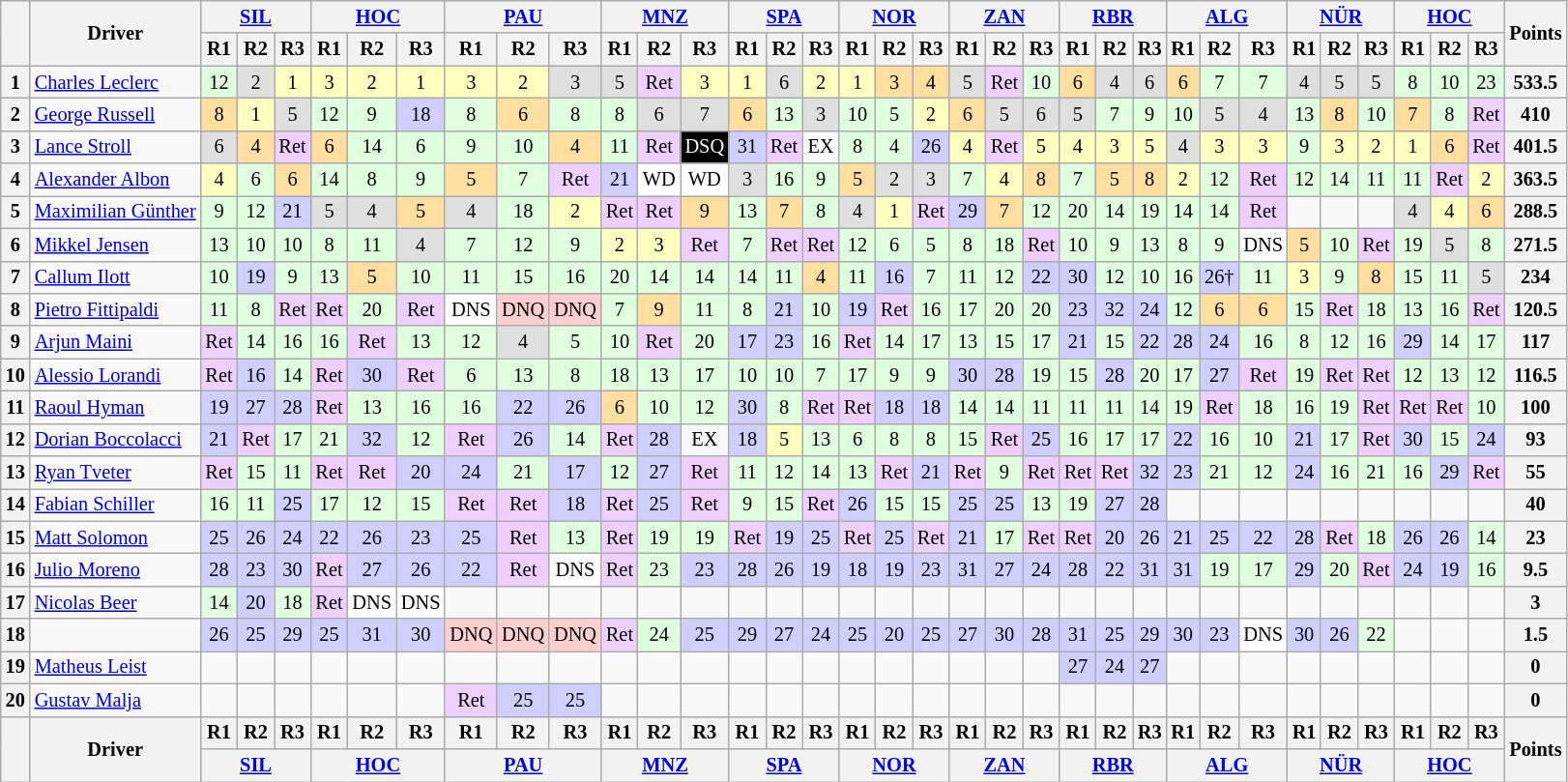<table class="wikitable" style="font-size: 85%; text-align: center">
<tr valign="top">
<th rowspan="2" valign="middle"></th>
<th rowspan="2" valign="middle">Driver</th>
<th colspan=3><a href='#'>SIL</a><br></th>
<th colspan=3><a href='#'>HOC</a><br></th>
<th colspan=3><a href='#'>PAU</a><br></th>
<th colspan=3><a href='#'>MNZ</a><br></th>
<th colspan=3><a href='#'>SPA</a><br></th>
<th colspan=3><a href='#'>NOR</a><br></th>
<th colspan=3><a href='#'>ZAN</a><br></th>
<th colspan=3><a href='#'>RBR</a><br></th>
<th colspan=3><a href='#'>ALG</a><br></th>
<th colspan=3><a href='#'>NÜR</a><br></th>
<th colspan=3><a href='#'>HOC</a><br></th>
<th rowspan="2" valign="middle">Points</th>
</tr>
<tr>
<th>R1</th>
<th>R2</th>
<th>R3</th>
<th>R1</th>
<th>R2</th>
<th>R3</th>
<th>R1</th>
<th>R2</th>
<th>R3</th>
<th>R1</th>
<th>R2</th>
<th>R3</th>
<th>R1</th>
<th>R2</th>
<th>R3</th>
<th>R1</th>
<th>R2</th>
<th>R3</th>
<th>R1</th>
<th>R2</th>
<th>R3</th>
<th>R1</th>
<th>R2</th>
<th>R3</th>
<th>R1</th>
<th>R2</th>
<th>R3</th>
<th>R1</th>
<th>R2</th>
<th>R3</th>
<th>R1</th>
<th>R2</th>
<th>R3</th>
</tr>
<tr>
<th>1</th>
<td align=left> <a href='#'>Charles Leclerc</a></td>
<td style="background:#DFFFDF;">12</td>
<td style="background:#DFDFDF;">2</td>
<td style="background:#FFFFBF;">1</td>
<td style="background:#FFFFBF;">3</td>
<td style="background:#FFFFBF;">2</td>
<td style="background:#FFFFBF;">1</td>
<td style="background:#FFFFBF;">3</td>
<td style="background:#FFFFBF;">2</td>
<td style="background:#DFDFDF;">3</td>
<td style="background:#DFDFDF;">5</td>
<td style="background:#EFCFFF;">Ret</td>
<td style="background:#FFFFBF;">3</td>
<td style="background:#FFFFBF;">1</td>
<td style="background:#DFDFDF;">6</td>
<td style="background:#FFFFBF;">2</td>
<td style="background:#FFFFBF;">1</td>
<td style="background:#FFDF9F;">3</td>
<td style="background:#FFDF9F;">4</td>
<td style="background:#DFDFDF;">5</td>
<td style="background:#EFCFFF;">Ret</td>
<td style="background:#DFFFDF;">10</td>
<td style="background:#FFDF9F;">6</td>
<td style="background:#DFDFDF;">4</td>
<td style="background:#DFDFDF;">6</td>
<td style="background:#FFDF9F;">6</td>
<td style="background:#DFFFDF;">7</td>
<td style="background:#DFFFDF;">7</td>
<td style="background:#DFDFDF;">4</td>
<td style="background:#DFDFDF;">5</td>
<td style="background:#DFDFDF;">5</td>
<td style="background:#DFFFDF;">8</td>
<td style="background:#DFFFDF;">10</td>
<td style="background:#DFFFDF;">23</td>
<th>533.5</th>
</tr>
<tr>
<th>2</th>
<td align=left> <a href='#'>George Russell</a></td>
<td style="background:#FFDF9F;">8</td>
<td style="background:#FFFFBF;">1</td>
<td style="background:#DFDFDF;">5</td>
<td style="background:#DFFFDF;">12</td>
<td style="background:#DFFFDF;">9</td>
<td style="background:#CFCFFF;">18</td>
<td style="background:#DFFFDF;">8</td>
<td style="background:#FFDF9F;">6</td>
<td style="background:#DFFFDF;">8</td>
<td style="background:#DFFFDF;">8</td>
<td style="background:#DFDFDF;">6</td>
<td style="background:#DFDFDF;">7</td>
<td style="background:#FFDF9F;">6</td>
<td style="background:#DFFFDF;">13</td>
<td style="background:#DFDFDF;">3</td>
<td style="background:#DFFFDF;">10</td>
<td style="background:#DFFFDF;">5</td>
<td style="background:#FFFFBF;">2</td>
<td style="background:#FFDF9F;">6</td>
<td style="background:#DFDFDF;">5</td>
<td style="background:#DFDFDF;">6</td>
<td style="background:#DFDFDF;">5</td>
<td style="background:#DFFFDF;">7</td>
<td style="background:#DFFFDF;">9</td>
<td style="background:#DFFFDF;">10</td>
<td style="background:#DFDFDF;">5</td>
<td style="background:#DFDFDF;">4</td>
<td style="background:#DFFFDF;">13</td>
<td style="background:#FFDF9F;">8</td>
<td style="background:#DFFFDF;">10</td>
<td style="background:#FFDF9F;">7</td>
<td style="background:#DFFFDF;">8</td>
<td style="background:#EFCFFF;">Ret</td>
<th>410</th>
</tr>
<tr>
<th>3</th>
<td align=left> <a href='#'>Lance Stroll</a></td>
<td style="background:#DFDFDF;">6</td>
<td style="background:#FFDF9F;">4</td>
<td style="background:#EFCFFF;">Ret</td>
<td style="background:#FFDF9F;">6</td>
<td style="background:#DFFFDF;">14</td>
<td style="background:#DFFFDF;">6</td>
<td style="background:#DFFFDF;">9</td>
<td style="background:#DFFFDF;">10</td>
<td style="background:#FFDF9F;">4</td>
<td style="background:#DFFFDF;">11</td>
<td style="background:#EFCFFF;">Ret</td>
<td style="background:#000000; color:white">DSQ</td>
<td style="background:#CFCFFF;">31</td>
<td style="background:#EFCFFF;">Ret</td>
<td>EX</td>
<td style="background:#DFFFDF;">8</td>
<td style="background:#DFFFDF;">4</td>
<td style="background:#CFCFFF;">26</td>
<td style="background:#FFFFBF;">4</td>
<td style="background:#EFCFFF;">Ret</td>
<td style="background:#FFFFBF;">5</td>
<td style="background:#FFFFBF;">4</td>
<td style="background:#FFFFBF;">3</td>
<td style="background:#FFFFBF;">5</td>
<td style="background:#DFDFDF;">4</td>
<td style="background:#FFFFBF;">3</td>
<td style="background:#FFFFBF;">3</td>
<td style="background:#DFFFDF;">9</td>
<td style="background:#FFFFBF;">3</td>
<td style="background:#FFFFBF;">2</td>
<td style="background:#FFFFBF;">1</td>
<td style="background:#FFDF9F;">6</td>
<td style="background:#EFCFFF;">Ret</td>
<th>401.5</th>
</tr>
<tr>
<th>4</th>
<td align=left> <a href='#'>Alexander Albon</a></td>
<td style="background:#FFFFBF;">4</td>
<td style="background:#DFFFDF;">6</td>
<td style="background:#FFDF9F;">6</td>
<td style="background:#DFFFDF;">14</td>
<td style="background:#DFFFDF;">8</td>
<td style="background:#DFFFDF;">9</td>
<td style="background:#FFDF9F;">5</td>
<td style="background:#DFFFDF;">7</td>
<td style="background:#EFCFFF;">Ret</td>
<td style="background:#CFCFFF;">21</td>
<td style="background:#FFFFFF;">WD</td>
<td style="background:#FFFFFF;">WD</td>
<td style="background:#DFDFDF;">3</td>
<td style="background:#DFFFDF;">16</td>
<td style="background:#DFFFDF;">9</td>
<td style="background:#FFDF9F;">5</td>
<td style="background:#DFDFDF;">2</td>
<td style="background:#DFDFDF;">3</td>
<td style="background:#DFFFDF;">7</td>
<td style="background:#FFFFBF;">4</td>
<td style="background:#FFDF9F;">8</td>
<td style="background:#DFFFDF;">7</td>
<td style="background:#FFDF9F;">5</td>
<td style="background:#FFDF9F;">8</td>
<td style="background:#FFFFBF;">2</td>
<td style="background:#DFFFDF;">12</td>
<td style="background:#EFCFFF;">Ret</td>
<td style="background:#DFFFDF;">12</td>
<td style="background:#DFFFDF;">14</td>
<td style="background:#DFFFDF;">11</td>
<td style="background:#DFFFDF;">11</td>
<td style="background:#EFCFFF;">Ret</td>
<td style="background:#FFFFBF;">2</td>
<th>363.5</th>
</tr>
<tr>
<th>5</th>
<td align=left> <a href='#'>Maximilian Günther</a></td>
<td style="background:#DFFFDF;">9</td>
<td style="background:#DFFFDF;">12</td>
<td style="background:#CFCFFF;">21</td>
<td style="background:#DFDFDF;">5</td>
<td style="background:#DFDFDF;">4</td>
<td style="background:#FFDF9F;">5</td>
<td style="background:#DFDFDF;">4</td>
<td style="background:#DFFFDF;">18</td>
<td style="background:#FFFFBF;">2</td>
<td style="background:#EFCFFF;">Ret</td>
<td style="background:#EFCFFF;">Ret</td>
<td style="background:#FFDF9F;">9</td>
<td style="background:#DFFFDF;">13</td>
<td style="background:#FFDF9F;">7</td>
<td style="background:#DFFFDF;">8</td>
<td style="background:#DFDFDF;">4</td>
<td style="background:#FFFFBF;">1</td>
<td style="background:#EFCFFF;">Ret</td>
<td style="background:#CFCFFF;">29</td>
<td style="background:#FFDF9F;">7</td>
<td style="background:#DFFFDF;">12</td>
<td style="background:#DFFFDF;">20</td>
<td style="background:#DFFFDF;">14</td>
<td style="background:#DFFFDF;">19</td>
<td style="background:#DFFFDF;">14</td>
<td style="background:#DFFFDF;">14</td>
<td style="background:#EFCFFF;">Ret</td>
<td></td>
<td></td>
<td></td>
<td style="background:#DFDFDF;">4</td>
<td style="background:#FFFFBF;">4</td>
<td style="background:#FFDF9F;">6</td>
<th>288.5</th>
</tr>
<tr>
<th>6</th>
<td align=left> <a href='#'>Mikkel Jensen</a></td>
<td style="background:#DFFFDF;">13</td>
<td style="background:#DFFFDF;">10</td>
<td style="background:#DFFFDF;">10</td>
<td style="background:#DFFFDF;">8</td>
<td style="background:#DFFFDF;">11</td>
<td style="background:#DFDFDF;">4</td>
<td style="background:#DFFFDF;">7</td>
<td style="background:#DFFFDF;">12</td>
<td style="background:#DFFFDF;">9</td>
<td style="background:#FFFFBF;">2</td>
<td style="background:#FFFFBF;">3</td>
<td style="background:#EFCFFF;">Ret</td>
<td style="background:#DFFFDF;">7</td>
<td style="background:#EFCFFF;">Ret</td>
<td style="background:#EFCFFF;">Ret</td>
<td style="background:#DFFFDF;">12</td>
<td style="background:#DFFFDF;">6</td>
<td style="background:#DFFFDF;">5</td>
<td style="background:#DFFFDF;">8</td>
<td style="background:#DFFFDF;">18</td>
<td style="background:#EFCFFF;">Ret</td>
<td style="background:#DFFFDF;">10</td>
<td style="background:#DFFFDF;">9</td>
<td style="background:#DFFFDF;">13</td>
<td style="background:#DFFFDF;">8</td>
<td style="background:#DFFFDF;">9</td>
<td style="background:#FFFFFF;">DNS</td>
<td style="background:#FFDF9F;">5</td>
<td style="background:#DFFFDF;">10</td>
<td style="background:#EFCFFF;">Ret</td>
<td style="background:#DFFFDF;">19</td>
<td style="background:#DFDFDF;">5</td>
<td style="background:#DFFFDF;">8</td>
<th>271.5</th>
</tr>
<tr>
<th>7</th>
<td align=left> <a href='#'>Callum Ilott</a></td>
<td style="background:#DFFFDF;">10</td>
<td style="background:#CFCFFF;">19</td>
<td style="background:#DFFFDF;">9</td>
<td style="background:#DFFFDF;">13</td>
<td style="background:#FFDF9F;">5</td>
<td style="background:#DFFFDF;">10</td>
<td style="background:#DFFFDF;">11</td>
<td style="background:#DFFFDF;">15</td>
<td style="background:#DFFFDF;">16</td>
<td style="background:#DFFFDF;">20</td>
<td style="background:#DFFFDF;">14</td>
<td style="background:#DFFFDF;">14</td>
<td style="background:#DFFFDF;">14</td>
<td style="background:#DFFFDF;">11</td>
<td style="background:#FFDF9F;">4</td>
<td style="background:#DFFFDF;">11</td>
<td style="background:#CFCFFF;">16</td>
<td style="background:#DFFFDF;">7</td>
<td style="background:#DFFFDF;">11</td>
<td style="background:#DFFFDF;">12</td>
<td style="background:#CFCFFF;">22</td>
<td style="background:#CFCFFF;">30</td>
<td style="background:#DFFFDF;">12</td>
<td style="background:#DFFFDF;">10</td>
<td style="background:#DFFFDF;">16</td>
<td style="background:#CFCFFF;">26†</td>
<td style="background:#DFFFDF;">11</td>
<td style="background:#FFFFBF;">3</td>
<td style="background:#DFFFDF;">9</td>
<td style="background:#FFDF9F;">8</td>
<td style="background:#DFFFDF;">15</td>
<td style="background:#DFFFDF;">11</td>
<td style="background:#DFDFDF;">5</td>
<th>234</th>
</tr>
<tr>
<th>8</th>
<td align=left> <a href='#'>Pietro Fittipaldi</a></td>
<td style="background:#DFFFDF;">11</td>
<td style="background:#DFFFDF;">8</td>
<td style="background:#EFCFFF;">Ret</td>
<td style="background:#EFCFFF;">Ret</td>
<td style="background:#DFFFDF;">20</td>
<td style="background:#EFCFFF;">Ret</td>
<td style="background:#FFFFFF;">DNS</td>
<td style="background:#FFCFCF;">DNQ</td>
<td style="background:#FFCFCF;">DNQ</td>
<td style="background:#DFFFDF;">7</td>
<td style="background:#FFDF9F;">9</td>
<td style="background:#DFFFDF;">11</td>
<td style="background:#DFFFDF;">8</td>
<td style="background:#CFCFFF;">21</td>
<td style="background:#DFFFDF;">10</td>
<td style="background:#CFCFFF;">19</td>
<td style="background:#EFCFFF;">Ret</td>
<td style="background:#DFFFDF;">16</td>
<td style="background:#DFFFDF;">17</td>
<td style="background:#DFFFDF;">20</td>
<td style="background:#DFFFDF;">20</td>
<td style="background:#CFCFFF;">23</td>
<td style="background:#CFCFFF;">32</td>
<td style="background:#CFCFFF;">24</td>
<td style="background:#DFFFDF;">12</td>
<td style="background:#FFDF9F;">6</td>
<td style="background:#FFDF9F;">6</td>
<td style="background:#DFFFDF;">15</td>
<td style="background:#EFCFFF;">Ret</td>
<td style="background:#DFFFDF;">18</td>
<td style="background:#DFFFDF;">13</td>
<td style="background:#DFFFDF;">16</td>
<td style="background:#EFCFFF;">Ret</td>
<th>120.5</th>
</tr>
<tr>
<th>9</th>
<td align=left> <a href='#'>Arjun Maini</a></td>
<td style="background:#EFCFFF;">Ret</td>
<td style="background:#DFFFDF;">14</td>
<td style="background:#DFFFDF;">16</td>
<td style="background:#DFFFDF;">16</td>
<td style="background:#EFCFFF;">Ret</td>
<td style="background:#DFFFDF;">13</td>
<td style="background:#DFFFDF;">12</td>
<td style="background:#DFDFDF;">4</td>
<td style="background:#DFFFDF;">5</td>
<td style="background:#DFFFDF;">10</td>
<td style="background:#EFCFFF;">Ret</td>
<td style="background:#DFFFDF;">20</td>
<td style="background:#CFCFFF;">17</td>
<td style="background:#CFCFFF;">23</td>
<td style="background:#DFFFDF;">16</td>
<td style="background:#EFCFFF;">Ret</td>
<td style="background:#DFFFDF;">14</td>
<td style="background:#DFFFDF;">17</td>
<td style="background:#DFFFDF;">13</td>
<td style="background:#DFFFDF;">15</td>
<td style="background:#DFFFDF;">17</td>
<td style="background:#CFCFFF;">21</td>
<td style="background:#DFFFDF;">15</td>
<td style="background:#CFCFFF;">22</td>
<td style="background:#CFCFFF;">28</td>
<td style="background:#CFCFFF;">24</td>
<td style="background:#DFFFDF;">16</td>
<td style="background:#DFFFDF;">8</td>
<td style="background:#DFFFDF;">12</td>
<td style="background:#DFFFDF;">16</td>
<td style="background:#CFCFFF;">29</td>
<td style="background:#DFFFDF;">14</td>
<td style="background:#DFFFDF;">17</td>
<th>117</th>
</tr>
<tr>
<th>10</th>
<td align=left> <a href='#'>Alessio Lorandi</a></td>
<td style="background:#EFCFFF;">Ret</td>
<td style="background:#CFCFFF;">16</td>
<td style="background:#DFFFDF;">14</td>
<td style="background:#EFCFFF;">Ret</td>
<td style="background:#CFCFFF;">30</td>
<td style="background:#EFCFFF;">Ret</td>
<td style="background:#DFFFDF;">6</td>
<td style="background:#DFFFDF;">13</td>
<td style="background:#DFFFDF;">8</td>
<td style="background:#DFFFDF;">18</td>
<td style="background:#DFFFDF;">13</td>
<td style="background:#DFFFDF;">17</td>
<td style="background:#DFFFDF;">10</td>
<td style="background:#DFFFDF;">10</td>
<td style="background:#DFFFDF;">7</td>
<td style="background:#DFFFDF;">17</td>
<td style="background:#DFFFDF;">9</td>
<td style="background:#DFFFDF;">9</td>
<td style="background:#CFCFFF;">30</td>
<td style="background:#CFCFFF;">28</td>
<td style="background:#DFFFDF;">19</td>
<td style="background:#DFFFDF;">15</td>
<td style="background:#CFCFFF;">28</td>
<td style="background:#DFFFDF;">20</td>
<td style="background:#DFFFDF;">17</td>
<td style="background:#CFCFFF;">27</td>
<td style="background:#EFCFFF;">Ret</td>
<td style="background:#DFFFDF;">19</td>
<td style="background:#EFCFFF;">Ret</td>
<td style="background:#EFCFFF;">Ret</td>
<td style="background:#DFFFDF;">12</td>
<td style="background:#DFFFDF;">13</td>
<td style="background:#DFFFDF;">12</td>
<th>116.5</th>
</tr>
<tr>
<th>11</th>
<td align=left> <a href='#'>Raoul Hyman</a></td>
<td style="background:#CFCFFF;">19</td>
<td style="background:#CFCFFF;">27</td>
<td style="background:#CFCFFF;">28</td>
<td style="background:#EFCFFF;">Ret</td>
<td style="background:#DFFFDF;">13</td>
<td style="background:#DFFFDF;">16</td>
<td style="background:#DFFFDF;">16</td>
<td style="background:#CFCFFF;">22</td>
<td style="background:#CFCFFF;">26</td>
<td style="background:#FFDF9F;">6</td>
<td style="background:#DFFFDF;">10</td>
<td style="background:#DFFFDF;">12</td>
<td style="background:#CFCFFF;">30</td>
<td style="background:#DFFFDF;">8</td>
<td style="background:#EFCFFF;">Ret</td>
<td style="background:#EFCFFF;">Ret</td>
<td style="background:#CFCFFF;">18</td>
<td style="background:#CFCFFF;">18</td>
<td style="background:#DFFFDF;">14</td>
<td style="background:#DFFFDF;">14</td>
<td style="background:#DFFFDF;">11</td>
<td style="background:#DFFFDF;">11</td>
<td style="background:#DFFFDF;">11</td>
<td style="background:#DFFFDF;">14</td>
<td style="background:#DFFFDF;">19</td>
<td style="background:#EFCFFF;">Ret</td>
<td style="background:#DFFFDF;">18</td>
<td style="background:#DFFFDF;">16</td>
<td style="background:#DFFFDF;">19</td>
<td style="background:#EFCFFF;">Ret</td>
<td style="background:#EFCFFF;">Ret</td>
<td style="background:#EFCFFF;">Ret</td>
<td style="background:#DFFFDF;">10</td>
<th>100</th>
</tr>
<tr>
<th>12</th>
<td align=left> <a href='#'>Dorian Boccolacci</a></td>
<td style="background:#CFCFFF;">21</td>
<td style="background:#EFCFFF;">Ret</td>
<td style="background:#DFFFDF;">17</td>
<td style="background:#DFFFDF;">21</td>
<td style="background:#CFCFFF;">32</td>
<td style="background:#DFFFDF;">12</td>
<td style="background:#EFCFFF;">Ret</td>
<td style="background:#CFCFFF;">26</td>
<td style="background:#DFFFDF;">14</td>
<td style="background:#EFCFFF;">Ret</td>
<td style="background:#CFCFFF;">28</td>
<td>EX</td>
<td style="background:#CFCFFF;">18</td>
<td style="background:#FFFFBF;">5</td>
<td style="background:#DFFFDF;">13</td>
<td style="background:#DFFFDF;">6</td>
<td style="background:#DFFFDF;">8</td>
<td style="background:#DFFFDF;">8</td>
<td style="background:#DFFFDF;">15</td>
<td style="background:#EFCFFF;">Ret</td>
<td style="background:#CFCFFF;">25</td>
<td style="background:#DFFFDF;">16</td>
<td style="background:#DFFFDF;">17</td>
<td style="background:#DFFFDF;">17</td>
<td style="background:#CFCFFF;">22</td>
<td style="background:#DFFFDF;">16</td>
<td style="background:#DFFFDF;">10</td>
<td style="background:#CFCFFF;">21</td>
<td style="background:#DFFFDF;">17</td>
<td style="background:#EFCFFF;">Ret</td>
<td style="background:#CFCFFF;">30</td>
<td style="background:#DFFFDF;">15</td>
<td style="background:#CFCFFF;">24</td>
<th>93</th>
</tr>
<tr>
<th>13</th>
<td align=left> <a href='#'>Ryan Tveter</a></td>
<td style="background:#EFCFFF;">Ret</td>
<td style="background:#DFFFDF;">15</td>
<td style="background:#DFFFDF;">11</td>
<td style="background:#EFCFFF;">Ret</td>
<td style="background:#EFCFFF;">Ret</td>
<td style="background:#CFCFFF;">20</td>
<td style="background:#CFCFFF;">24</td>
<td style="background:#DFFFDF;">21</td>
<td style="background:#CFCFFF;">17</td>
<td style="background:#DFFFDF;">12</td>
<td style="background:#CFCFFF;">27</td>
<td style="background:#EFCFFF;">Ret</td>
<td style="background:#DFFFDF;">11</td>
<td style="background:#DFFFDF;">12</td>
<td style="background:#DFFFDF;">14</td>
<td style="background:#DFFFDF;">13</td>
<td style="background:#EFCFFF;">Ret</td>
<td style="background:#CFCFFF;">21</td>
<td style="background:#EFCFFF;">Ret</td>
<td style="background:#DFFFDF;">9</td>
<td style="background:#EFCFFF;">Ret</td>
<td style="background:#EFCFFF;">Ret</td>
<td style="background:#EFCFFF;">Ret</td>
<td style="background:#CFCFFF;">32</td>
<td style="background:#CFCFFF;">23</td>
<td style="background:#DFFFDF;">21</td>
<td style="background:#DFFFDF;">12</td>
<td style="background:#CFCFFF;">24</td>
<td style="background:#DFFFDF;">16</td>
<td style="background:#DFFFDF;">21</td>
<td style="background:#DFFFDF;">16</td>
<td style="background:#CFCFFF;">29</td>
<td style="background:#EFCFFF;">Ret</td>
<th>55</th>
</tr>
<tr>
<th>14</th>
<td align=left> <a href='#'>Fabian Schiller</a></td>
<td style="background:#DFFFDF;">16</td>
<td style="background:#DFFFDF;">11</td>
<td style="background:#CFCFFF;">25</td>
<td style="background:#DFFFDF;">17</td>
<td style="background:#DFFFDF;">12</td>
<td style="background:#DFFFDF;">15</td>
<td style="background:#EFCFFF;">Ret</td>
<td style="background:#EFCFFF;">Ret</td>
<td style="background:#CFCFFF;">18</td>
<td style="background:#EFCFFF;">Ret</td>
<td style="background:#CFCFFF;">25</td>
<td style="background:#EFCFFF;">Ret</td>
<td style="background:#DFFFDF;">9</td>
<td style="background:#DFFFDF;">15</td>
<td style="background:#EFCFFF;">Ret</td>
<td style="background:#CFCFFF;">26</td>
<td style="background:#DFFFDF;">15</td>
<td style="background:#DFFFDF;">15</td>
<td style="background:#CFCFFF;">25</td>
<td style="background:#CFCFFF;">25</td>
<td style="background:#DFFFDF;">13</td>
<td style="background:#DFFFDF;">19</td>
<td style="background:#CFCFFF;">27</td>
<td style="background:#CFCFFF;">28</td>
<td></td>
<td></td>
<td></td>
<td></td>
<td></td>
<td></td>
<td></td>
<td></td>
<td></td>
<th>40</th>
</tr>
<tr>
<th>15</th>
<td align=left> <a href='#'>Matt Solomon</a></td>
<td style="background:#CFCFFF;">25</td>
<td style="background:#CFCFFF;">26</td>
<td style="background:#CFCFFF;">24</td>
<td style="background:#CFCFFF;">22</td>
<td style="background:#CFCFFF;">26</td>
<td style="background:#CFCFFF;">23</td>
<td style="background:#CFCFFF;">25</td>
<td style="background:#EFCFFF;">Ret</td>
<td style="background:#DFFFDF;">13</td>
<td style="background:#EFCFFF;">Ret</td>
<td style="background:#DFFFDF;">19</td>
<td style="background:#DFFFDF;">19</td>
<td style="background:#EFCFFF;">Ret</td>
<td style="background:#CFCFFF;">19</td>
<td style="background:#CFCFFF;">25</td>
<td style="background:#EFCFFF;">Ret</td>
<td style="background:#CFCFFF;">25</td>
<td style="background:#EFCFFF;">Ret</td>
<td style="background:#CFCFFF;">21</td>
<td style="background:#DFFFDF;">17</td>
<td style="background:#EFCFFF;">Ret</td>
<td style="background:#EFCFFF;">Ret</td>
<td style="background:#CFCFFF;">20</td>
<td style="background:#CFCFFF;">26</td>
<td style="background:#CFCFFF;">21</td>
<td style="background:#CFCFFF;">25</td>
<td style="background:#CFCFFF;">22</td>
<td style="background:#CFCFFF;">28</td>
<td style="background:#EFCFFF;">Ret</td>
<td style="background:#DFFFDF;">18</td>
<td style="background:#CFCFFF;">26</td>
<td style="background:#CFCFFF;">26</td>
<td style="background:#DFFFDF;">14</td>
<th>23</th>
</tr>
<tr>
<th>16</th>
<td align=left> <a href='#'>Julio Moreno</a></td>
<td style="background:#CFCFFF;">28</td>
<td style="background:#CFCFFF;">23</td>
<td style="background:#CFCFFF;">30</td>
<td style="background:#EFCFFF;">Ret</td>
<td style="background:#CFCFFF;">27</td>
<td style="background:#CFCFFF;">26</td>
<td style="background:#CFCFFF;">22</td>
<td style="background:#EFCFFF;">Ret</td>
<td style="background:#FFFFFF;">DNS</td>
<td style="background:#EFCFFF;">Ret</td>
<td style="background:#DFFFDF;">23</td>
<td style="background:#CFCFFF;">23</td>
<td style="background:#CFCFFF;">28</td>
<td style="background:#CFCFFF;">26</td>
<td style="background:#CFCFFF;">19</td>
<td style="background:#CFCFFF;">18</td>
<td style="background:#CFCFFF;">19</td>
<td style="background:#CFCFFF;">23</td>
<td style="background:#CFCFFF;">31</td>
<td style="background:#CFCFFF;">27</td>
<td style="background:#CFCFFF;">24</td>
<td style="background:#CFCFFF;">28</td>
<td style="background:#CFCFFF;">22</td>
<td style="background:#CFCFFF;">31</td>
<td style="background:#CFCFFF;">31</td>
<td style="background:#DFFFDF;">19</td>
<td style="background:#DFFFDF;">17</td>
<td style="background:#CFCFFF;">29</td>
<td style="background:#DFFFDF;">20</td>
<td style="background:#EFCFFF;">Ret</td>
<td style="background:#CFCFFF;">24</td>
<td style="background:#CFCFFF;">19</td>
<td style="background:#DFFFDF;">16</td>
<th>9.5</th>
</tr>
<tr>
<th>17</th>
<td align=left> <a href='#'>Nicolas Beer</a></td>
<td style="background:#DFFFDF;">14</td>
<td style="background:#CFCFFF;">20</td>
<td style="background:#DFFFDF;">18</td>
<td style="background:#EFCFFF;">Ret</td>
<td style="background:#FFFFFF;">DNS</td>
<td style="background:#FFFFFF;">DNS</td>
<td></td>
<td></td>
<td></td>
<td></td>
<td></td>
<td></td>
<td></td>
<td></td>
<td></td>
<td></td>
<td></td>
<td></td>
<td></td>
<td></td>
<td></td>
<td></td>
<td></td>
<td></td>
<td></td>
<td></td>
<td></td>
<td></td>
<td></td>
<td></td>
<td></td>
<td></td>
<td></td>
<th>3</th>
</tr>
<tr>
<th>18</th>
<td align=left></td>
<td style="background:#CFCFFF;">26</td>
<td style="background:#CFCFFF;">25</td>
<td style="background:#CFCFFF;">29</td>
<td style="background:#CFCFFF;">25</td>
<td style="background:#CFCFFF;">31</td>
<td style="background:#CFCFFF;">30</td>
<td style="background:#FFCFCF;">DNQ</td>
<td style="background:#FFCFCF;">DNQ</td>
<td style="background:#FFCFCF;">DNQ</td>
<td style="background:#EFCFFF;">Ret</td>
<td style="background:#DFFFDF;">24</td>
<td style="background:#CFCFFF;">25</td>
<td style="background:#CFCFFF;">29</td>
<td style="background:#CFCFFF;">27</td>
<td style="background:#CFCFFF;">24</td>
<td style="background:#CFCFFF;">25</td>
<td style="background:#CFCFFF;">20</td>
<td style="background:#CFCFFF;">25</td>
<td style="background:#CFCFFF;">27</td>
<td style="background:#CFCFFF;">30</td>
<td style="background:#CFCFFF;">28</td>
<td style="background:#CFCFFF;">31</td>
<td style="background:#CFCFFF;">25</td>
<td style="background:#CFCFFF;">29</td>
<td style="background:#CFCFFF;">30</td>
<td style="background:#CFCFFF;">23</td>
<td style="background:#FFFFFF;">DNS</td>
<td style="background:#CFCFFF;">30</td>
<td style="background:#CFCFFF;">26</td>
<td style="background:#DFFFDF;">22</td>
<td></td>
<td></td>
<td></td>
<th>1.5</th>
</tr>
<tr>
<th>19</th>
<td align=left> <a href='#'>Matheus Leist</a></td>
<td></td>
<td></td>
<td></td>
<td></td>
<td></td>
<td></td>
<td></td>
<td></td>
<td></td>
<td></td>
<td></td>
<td></td>
<td></td>
<td></td>
<td></td>
<td></td>
<td></td>
<td></td>
<td></td>
<td></td>
<td></td>
<td style="background:#CFCFFF;">27</td>
<td style="background:#CFCFFF;">24</td>
<td style="background:#CFCFFF;">27</td>
<td></td>
<td></td>
<td></td>
<td></td>
<td></td>
<td></td>
<td></td>
<td></td>
<td></td>
<th>0</th>
</tr>
<tr>
<th>20</th>
<td align=left> <a href='#'>Gustav Malja</a></td>
<td></td>
<td></td>
<td></td>
<td></td>
<td></td>
<td></td>
<td style="background:#EFCFFF;">Ret</td>
<td style="background:#CFCFFF;">25</td>
<td style="background:#CFCFFF;">25</td>
<td></td>
<td></td>
<td></td>
<td></td>
<td></td>
<td></td>
<td></td>
<td></td>
<td></td>
<td></td>
<td></td>
<td></td>
<td></td>
<td></td>
<td></td>
<td></td>
<td></td>
<td></td>
<td></td>
<td></td>
<td></td>
<td></td>
<td></td>
<td></td>
<th>0</th>
</tr>
<tr>
<th rowspan="2"></th>
<th rowspan="2">Driver</th>
<th>R1</th>
<th>R2</th>
<th>R3</th>
<th>R1</th>
<th>R2</th>
<th>R3</th>
<th>R1</th>
<th>R2</th>
<th>R3</th>
<th>R1</th>
<th>R2</th>
<th>R3</th>
<th>R1</th>
<th>R2</th>
<th>R3</th>
<th>R1</th>
<th>R2</th>
<th>R3</th>
<th>R1</th>
<th>R2</th>
<th>R3</th>
<th>R1</th>
<th>R2</th>
<th>R3</th>
<th>R1</th>
<th>R2</th>
<th>R3</th>
<th>R1</th>
<th>R2</th>
<th>R3</th>
<th>R1</th>
<th>R2</th>
<th>R3</th>
<th rowspan="2">Points</th>
</tr>
<tr>
<th colspan="3"><a href='#'>SIL</a><br></th>
<th colspan="3"><a href='#'>HOC</a><br></th>
<th colspan="3"><a href='#'>PAU</a><br></th>
<th colspan="3"><a href='#'>MNZ</a><br></th>
<th colspan="3"><a href='#'>SPA</a><br></th>
<th colspan="3"><a href='#'>NOR</a><br></th>
<th colspan="3"><a href='#'>ZAN</a><br></th>
<th colspan="3"><a href='#'>RBR</a><br></th>
<th colspan="3"><a href='#'>ALG</a><br></th>
<th colspan="3"><a href='#'>NÜR</a><br></th>
<th colspan="3"><a href='#'>HOC</a><br></th>
</tr>
</table>
